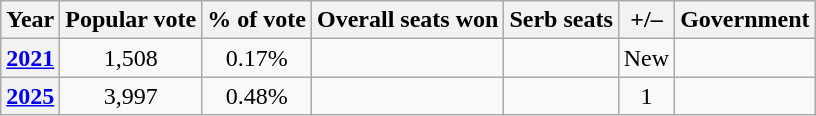<table class="wikitable" style="text-align:center">
<tr>
<th>Year</th>
<th>Popular vote</th>
<th>% of vote</th>
<th>Overall seats won</th>
<th>Serb seats</th>
<th>+/–</th>
<th>Government</th>
</tr>
<tr>
<th><a href='#'>2021</a></th>
<td>1,508</td>
<td>0.17%</td>
<td></td>
<td></td>
<td>New</td>
<td></td>
</tr>
<tr>
<th><a href='#'>2025</a></th>
<td>3,997</td>
<td>0.48%</td>
<td></td>
<td></td>
<td> 1</td>
</tr>
</table>
